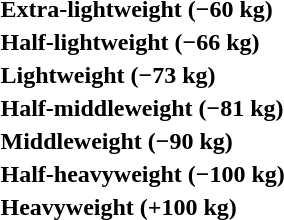<table>
<tr>
<th rowspan=2 style="text-align:left;">Extra-lightweight (−60 kg)<br></th>
<td rowspan=2></td>
<td rowspan=2></td>
<td></td>
</tr>
<tr>
<td></td>
</tr>
<tr>
<th rowspan=2 style="text-align:left;">Half-lightweight (−66 kg)<br></th>
<td rowspan=2></td>
<td rowspan=2></td>
<td></td>
</tr>
<tr>
<td></td>
</tr>
<tr>
<th rowspan=2 style="text-align:left;">Lightweight (−73 kg)<br></th>
<td rowspan=2></td>
<td rowspan=2></td>
<td></td>
</tr>
<tr>
<td></td>
</tr>
<tr>
<th rowspan=2 style="text-align:left;">Half-middleweight (−81 kg)<br></th>
<td rowspan=2></td>
<td rowspan=2></td>
<td></td>
</tr>
<tr>
<td></td>
</tr>
<tr>
<th rowspan=2 style="text-align:left;">Middleweight (−90 kg)<br></th>
<td rowspan=2></td>
<td rowspan=2></td>
<td></td>
</tr>
<tr>
<td></td>
</tr>
<tr>
<th rowspan=2 style="text-align:left;">Half-heavyweight (−100 kg)<br></th>
<td rowspan=2></td>
<td rowspan=2></td>
<td></td>
</tr>
<tr>
<td></td>
</tr>
<tr>
<th rowspan=2 style="text-align:left;">Heavyweight (+100 kg)<br></th>
<td rowspan=2></td>
<td rowspan=2></td>
<td></td>
</tr>
<tr>
<td></td>
</tr>
</table>
